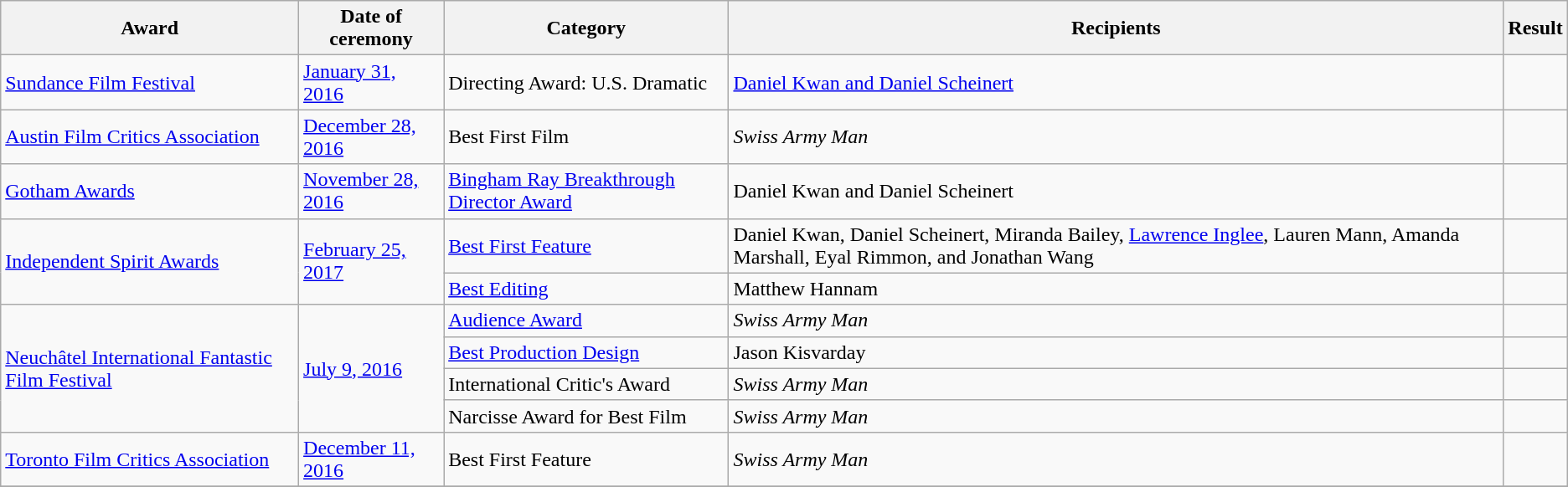<table class="wikitable sortable">
<tr>
<th>Award</th>
<th>Date of ceremony</th>
<th>Category</th>
<th>Recipients</th>
<th>Result</th>
</tr>
<tr>
<td><a href='#'>Sundance Film Festival</a></td>
<td><a href='#'>January 31, 2016</a></td>
<td>Directing Award: U.S. Dramatic</td>
<td><a href='#'>Daniel Kwan and Daniel Scheinert</a></td>
<td></td>
</tr>
<tr>
<td><a href='#'>Austin Film Critics Association</a></td>
<td><a href='#'>December 28, 2016</a></td>
<td>Best First Film</td>
<td><em>Swiss Army Man</em></td>
<td></td>
</tr>
<tr>
<td><a href='#'>Gotham Awards</a></td>
<td><a href='#'>November 28, 2016</a></td>
<td><a href='#'>Bingham Ray Breakthrough Director Award</a></td>
<td>Daniel Kwan and Daniel Scheinert</td>
<td></td>
</tr>
<tr>
<td rowspan="2"><a href='#'>Independent Spirit Awards</a></td>
<td rowspan="2"><a href='#'>February 25, 2017</a></td>
<td><a href='#'>Best First Feature</a></td>
<td>Daniel Kwan, Daniel Scheinert, Miranda Bailey, <a href='#'>Lawrence Inglee</a>, Lauren Mann, Amanda Marshall, Eyal Rimmon, and Jonathan Wang</td>
<td></td>
</tr>
<tr>
<td><a href='#'>Best Editing</a></td>
<td>Matthew Hannam</td>
<td></td>
</tr>
<tr>
<td rowspan="4"><a href='#'>Neuchâtel International Fantastic Film Festival</a></td>
<td rowspan="4"><a href='#'>July 9, 2016</a></td>
<td><a href='#'>Audience Award</a></td>
<td><em>Swiss Army Man</em></td>
<td></td>
</tr>
<tr>
<td><a href='#'>Best Production Design</a></td>
<td>Jason Kisvarday</td>
<td></td>
</tr>
<tr>
<td>International Critic's Award</td>
<td><em>Swiss Army Man</em></td>
<td></td>
</tr>
<tr>
<td>Narcisse Award for Best Film</td>
<td><em>Swiss Army Man</em></td>
<td></td>
</tr>
<tr>
<td><a href='#'>Toronto Film Critics Association</a></td>
<td><a href='#'>December 11, 2016</a></td>
<td>Best First Feature</td>
<td><em>Swiss Army Man</em></td>
<td></td>
</tr>
<tr>
</tr>
</table>
